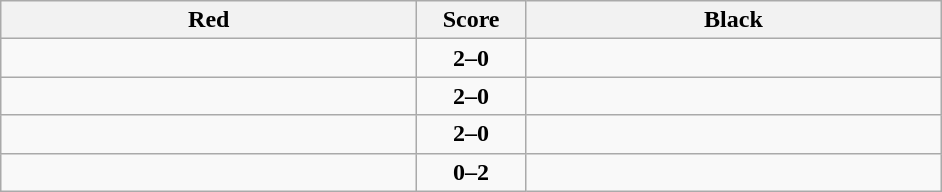<table class="wikitable" style="text-align: center;">
<tr>
<th align="right" width="270">Red</th>
<th width="65">Score</th>
<th align="left" width="270">Black</th>
</tr>
<tr>
<td align=left><strong></strong></td>
<td align=center><strong>2–0</strong></td>
<td align=left></td>
</tr>
<tr>
<td align=left><strong></strong></td>
<td align=center><strong>2–0</strong></td>
<td align=left></td>
</tr>
<tr>
<td align=left><strong></strong></td>
<td align=center><strong>2–0</strong></td>
<td align=left></td>
</tr>
<tr>
<td align=left></td>
<td align=center><strong>0–2</strong></td>
<td align=left><strong></strong></td>
</tr>
</table>
